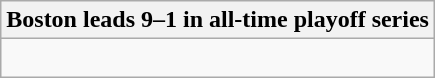<table class="wikitable collapsible collapsed">
<tr>
<th>Boston leads 9–1 in all-time playoff series</th>
</tr>
<tr>
<td><br>








</td>
</tr>
</table>
